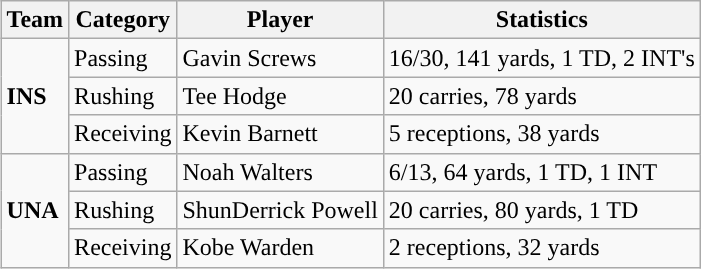<table class="wikitable" style="float: right;">
<tr>
<th>Team</th>
<th>Category</th>
<th>Player</th>
<th>Statistics</th>
</tr>
<tr>
<td rowspan=3><strong>INS</strong></td>
<td>Passing</td>
<td>Gavin Screws</td>
<td>16/30, 141 yards, 1 TD, 2 INT's</td>
</tr>
<tr>
<td>Rushing</td>
<td>Tee Hodge</td>
<td>20 carries, 78 yards</td>
</tr>
<tr>
<td>Receiving</td>
<td>Kevin Barnett</td>
<td>5 receptions, 38 yards</td>
</tr>
<tr>
<td rowspan=3><strong>UNA</strong></td>
<td>Passing</td>
<td>Noah Walters</td>
<td>6/13, 64 yards, 1 TD, 1 INT</td>
</tr>
<tr>
<td>Rushing</td>
<td>ShunDerrick Powell</td>
<td>20 carries, 80 yards, 1 TD</td>
</tr>
<tr>
<td>Receiving</td>
<td>Kobe Warden</td>
<td>2 receptions, 32 yards</td>
</tr>
</table>
